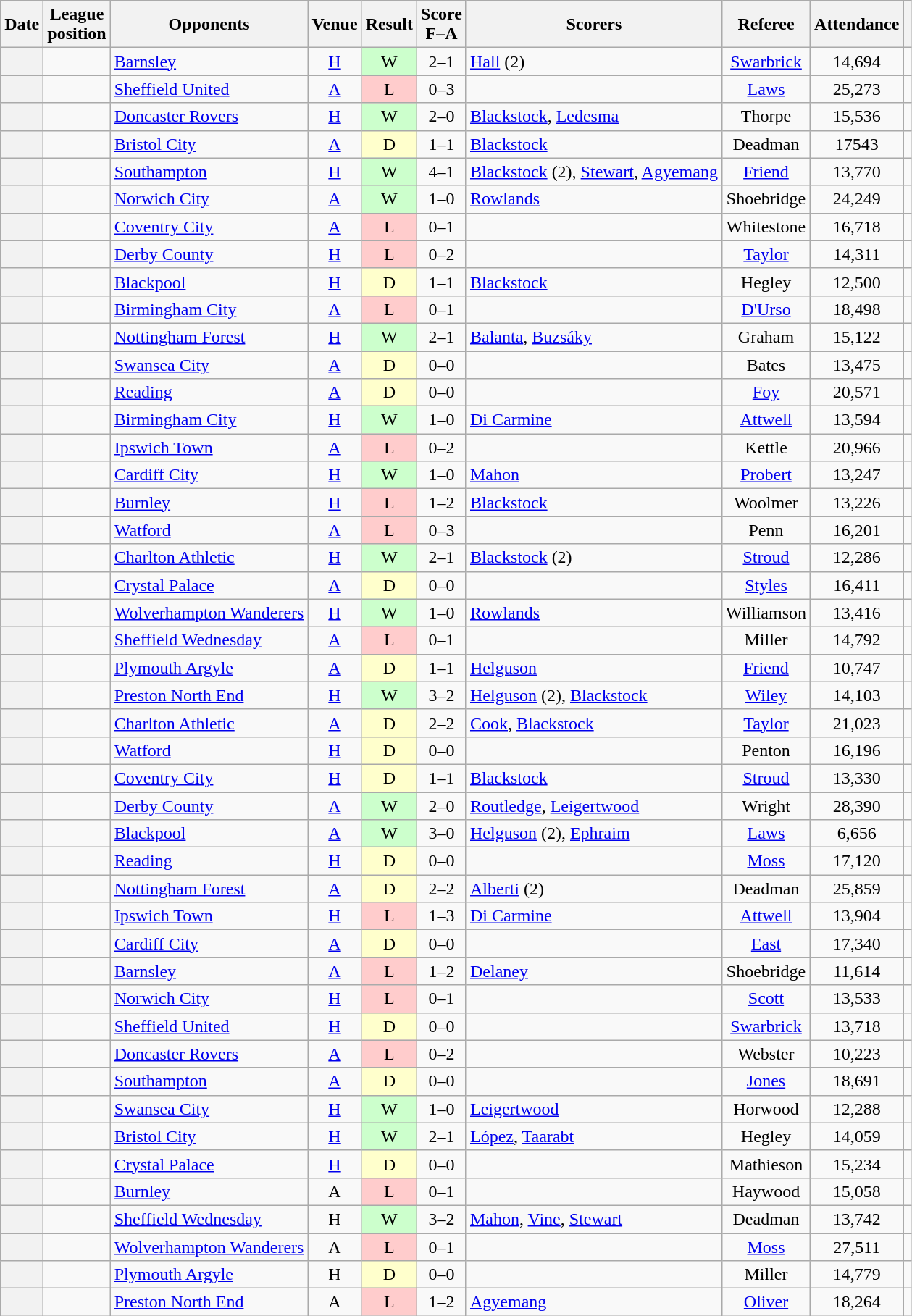<table class="wikitable plainrowheaders sortable" style="text-align:center">
<tr>
<th scope="col">Date</th>
<th scope="col">League<br>position</th>
<th scope="col">Opponents</th>
<th scope="col">Venue</th>
<th scope="col">Result</th>
<th scope="col">Score<br>F–A</th>
<th scope="col" class="unsortable">Scorers</th>
<th scope="col">Referee</th>
<th scope="col">Attendance</th>
<th scope="col" class="unsortable"></th>
</tr>
<tr>
<th scope=row></th>
<td></td>
<td align=left><a href='#'>Barnsley</a></td>
<td><a href='#'>H</a></td>
<td style=background:#cfc>W</td>
<td>2–1</td>
<td align=left><a href='#'>Hall</a> (2)</td>
<td><a href='#'>Swarbrick</a></td>
<td>14,694</td>
<td></td>
</tr>
<tr>
<th scope=row></th>
<td 1></td>
<td align=left><a href='#'>Sheffield United</a></td>
<td><a href='#'>A</a></td>
<td style="background:#fcc">L</td>
<td>0–3</td>
<td align=left></td>
<td><a href='#'>Laws</a></td>
<td>25,273</td>
<td></td>
</tr>
<tr>
<th scope=row></th>
<td></td>
<td align=left><a href='#'>Doncaster Rovers</a></td>
<td><a href='#'>H</a></td>
<td style=background:#cfc>W</td>
<td>2–0</td>
<td align=left><a href='#'>Blackstock</a>, <a href='#'>Ledesma</a></td>
<td>Thorpe</td>
<td>15,536</td>
<td></td>
</tr>
<tr>
<th scope=row></th>
<td></td>
<td align=left><a href='#'>Bristol City</a></td>
<td><a href='#'>A</a></td>
<td style=background:#ffc>D</td>
<td>1–1</td>
<td align=left><a href='#'>Blackstock</a></td>
<td>Deadman</td>
<td>17543</td>
<td></td>
</tr>
<tr>
<th scope=row></th>
<td></td>
<td align=left><a href='#'>Southampton</a></td>
<td><a href='#'>H</a></td>
<td style=background:#cfc>W</td>
<td>4–1</td>
<td align=left><a href='#'>Blackstock</a> (2), <a href='#'>Stewart</a>, <a href='#'>Agyemang</a></td>
<td><a href='#'>Friend</a></td>
<td>13,770</td>
<td></td>
</tr>
<tr>
<th scope=row></th>
<td></td>
<td align=left><a href='#'>Norwich City</a></td>
<td><a href='#'>A</a></td>
<td style=background:#cfc>W</td>
<td>1–0</td>
<td align=left><a href='#'>Rowlands</a></td>
<td>Shoebridge</td>
<td>24,249</td>
<td></td>
</tr>
<tr>
<th scope=row></th>
<td></td>
<td align=left><a href='#'>Coventry City</a></td>
<td><a href='#'>A</a></td>
<td style="background:#fcc">L</td>
<td>0–1</td>
<td></td>
<td>Whitestone</td>
<td>16,718</td>
<td></td>
</tr>
<tr>
<th scope=row></th>
<td></td>
<td align=left><a href='#'>Derby County</a></td>
<td><a href='#'>H</a></td>
<td style="background:#fcc">L</td>
<td>0–2</td>
<td></td>
<td><a href='#'>Taylor</a></td>
<td>14,311</td>
<td></td>
</tr>
<tr>
<th scope=row></th>
<td></td>
<td align=left><a href='#'>Blackpool</a></td>
<td><a href='#'>H</a></td>
<td style=background:#ffc>D</td>
<td>1–1</td>
<td align=left><a href='#'>Blackstock</a></td>
<td>Hegley</td>
<td>12,500</td>
<td></td>
</tr>
<tr>
<th scope=row></th>
<td></td>
<td align=left><a href='#'>Birmingham City</a></td>
<td><a href='#'>A</a></td>
<td style="background:#fcc">L</td>
<td>0–1</td>
<td></td>
<td><a href='#'>D'Urso</a></td>
<td>18,498</td>
<td></td>
</tr>
<tr>
<th scope=row></th>
<td></td>
<td align=left><a href='#'>Nottingham Forest</a></td>
<td><a href='#'>H</a></td>
<td style=background:#cfc>W</td>
<td>2–1</td>
<td align=left><a href='#'>Balanta</a>, <a href='#'>Buzsáky</a></td>
<td>Graham</td>
<td>15,122</td>
<td></td>
</tr>
<tr>
<th scope=row></th>
<td></td>
<td align=left><a href='#'>Swansea City</a></td>
<td><a href='#'>A</a></td>
<td style=background:#ffc>D</td>
<td>0–0</td>
<td></td>
<td>Bates</td>
<td>13,475</td>
<td></td>
</tr>
<tr>
<th scope=row></th>
<td></td>
<td align=left><a href='#'>Reading</a></td>
<td><a href='#'>A</a></td>
<td style=background:#ffc>D</td>
<td>0–0</td>
<td></td>
<td><a href='#'>Foy</a></td>
<td>20,571</td>
<td></td>
</tr>
<tr>
<th scope=row></th>
<td></td>
<td align=left><a href='#'>Birmingham City</a></td>
<td><a href='#'>H</a></td>
<td style=background:#cfc>W</td>
<td>1–0</td>
<td align=left><a href='#'>Di Carmine</a></td>
<td><a href='#'>Attwell</a></td>
<td>13,594</td>
<td></td>
</tr>
<tr>
<th scope=row></th>
<td></td>
<td align=left><a href='#'>Ipswich Town</a></td>
<td><a href='#'>A</a></td>
<td style="background:#fcc">L</td>
<td>0–2</td>
<td></td>
<td>Kettle</td>
<td>20,966</td>
<td></td>
</tr>
<tr>
<th scope=row></th>
<td></td>
<td align=left><a href='#'>Cardiff City</a></td>
<td><a href='#'>H</a></td>
<td style=background:#cfc>W</td>
<td>1–0</td>
<td align=left><a href='#'>Mahon</a></td>
<td><a href='#'>Probert</a></td>
<td>13,247</td>
<td></td>
</tr>
<tr>
<th scope=row></th>
<td></td>
<td align=left><a href='#'>Burnley</a></td>
<td><a href='#'>H</a></td>
<td style="background:#fcc">L</td>
<td>1–2</td>
<td align=left><a href='#'>Blackstock</a></td>
<td>Woolmer</td>
<td>13,226</td>
<td></td>
</tr>
<tr>
<th scope=row></th>
<td></td>
<td align=left><a href='#'>Watford</a></td>
<td><a href='#'>A</a></td>
<td style="background:#fcc">L</td>
<td>0–3</td>
<td></td>
<td>Penn</td>
<td>16,201</td>
<td></td>
</tr>
<tr>
<th scope=row></th>
<td></td>
<td align=left><a href='#'>Charlton Athletic</a></td>
<td><a href='#'>H</a></td>
<td style=background:#cfc>W</td>
<td>2–1</td>
<td align=left><a href='#'>Blackstock</a> (2)</td>
<td><a href='#'>Stroud</a></td>
<td>12,286</td>
<td></td>
</tr>
<tr>
<th scope=row></th>
<td></td>
<td align=left><a href='#'>Crystal Palace</a></td>
<td><a href='#'>A</a></td>
<td style=background:#ffc>D</td>
<td>0–0</td>
<td></td>
<td><a href='#'>Styles</a></td>
<td>16,411</td>
<td></td>
</tr>
<tr>
<th scope=row></th>
<td></td>
<td align=left><a href='#'>Wolverhampton Wanderers</a></td>
<td><a href='#'>H</a></td>
<td style=background:#cfc>W</td>
<td>1–0</td>
<td align=left><a href='#'>Rowlands</a></td>
<td>Williamson</td>
<td>13,416</td>
<td></td>
</tr>
<tr>
<th scope=row></th>
<td></td>
<td align=left><a href='#'>Sheffield Wednesday</a></td>
<td><a href='#'>A</a></td>
<td style="background:#fcc">L</td>
<td>0–1</td>
<td></td>
<td>Miller</td>
<td>14,792</td>
<td></td>
</tr>
<tr>
<th scope=row></th>
<td></td>
<td align=left><a href='#'>Plymouth Argyle</a></td>
<td><a href='#'>A</a></td>
<td style=background:#ffc>D</td>
<td>1–1</td>
<td align=left><a href='#'>Helguson</a></td>
<td><a href='#'>Friend</a></td>
<td>10,747</td>
<td></td>
</tr>
<tr>
<th scope=row></th>
<td></td>
<td align=left><a href='#'>Preston North End</a></td>
<td><a href='#'>H</a></td>
<td style=background:#cfc>W</td>
<td>3–2</td>
<td align=left><a href='#'>Helguson</a> (2), <a href='#'>Blackstock</a></td>
<td><a href='#'>Wiley</a></td>
<td>14,103</td>
<td></td>
</tr>
<tr>
<th scope=row></th>
<td></td>
<td align=left><a href='#'>Charlton Athletic</a></td>
<td><a href='#'>A</a></td>
<td style=background:#ffc>D</td>
<td>2–2</td>
<td align=left><a href='#'>Cook</a>, <a href='#'>Blackstock</a></td>
<td><a href='#'>Taylor</a></td>
<td>21,023</td>
<td></td>
</tr>
<tr>
<th scope=row></th>
<td></td>
<td align=left><a href='#'>Watford</a></td>
<td><a href='#'>H</a></td>
<td style=background:#ffc>D</td>
<td>0–0</td>
<td></td>
<td>Penton</td>
<td>16,196</td>
<td></td>
</tr>
<tr>
<th scope=row></th>
<td></td>
<td align=left><a href='#'>Coventry City</a></td>
<td><a href='#'>H</a></td>
<td style=background:#ffc>D</td>
<td>1–1</td>
<td align=left><a href='#'>Blackstock</a></td>
<td><a href='#'>Stroud</a></td>
<td>13,330</td>
<td></td>
</tr>
<tr>
<th scope=row></th>
<td></td>
<td align=left><a href='#'>Derby County</a></td>
<td><a href='#'>A</a></td>
<td style=background:#cfc>W</td>
<td>2–0</td>
<td align=left><a href='#'>Routledge</a>, <a href='#'>Leigertwood</a></td>
<td>Wright</td>
<td>28,390</td>
<td></td>
</tr>
<tr>
<th scope=row></th>
<td></td>
<td align=left><a href='#'>Blackpool</a></td>
<td><a href='#'>A</a></td>
<td style=background:#cfc>W</td>
<td>3–0</td>
<td align=left><a href='#'>Helguson</a> (2), <a href='#'>Ephraim</a></td>
<td><a href='#'>Laws</a></td>
<td>6,656</td>
<td></td>
</tr>
<tr>
<th scope=row></th>
<td></td>
<td align=left><a href='#'>Reading</a></td>
<td><a href='#'>H</a></td>
<td style=background:#ffc>D</td>
<td>0–0</td>
<td align=left></td>
<td><a href='#'>Moss</a></td>
<td>17,120</td>
<td></td>
</tr>
<tr>
<th scope=row></th>
<td></td>
<td align=left><a href='#'>Nottingham Forest</a></td>
<td><a href='#'>A</a></td>
<td style=background:#ffc>D</td>
<td>2–2</td>
<td align=left><a href='#'>Alberti</a> (2)</td>
<td>Deadman</td>
<td>25,859</td>
<td></td>
</tr>
<tr>
<th scope=row></th>
<td></td>
<td align=left><a href='#'>Ipswich Town</a></td>
<td><a href='#'>H</a></td>
<td style="background:#fcc">L</td>
<td>1–3</td>
<td align=left><a href='#'>Di Carmine</a></td>
<td><a href='#'>Attwell</a></td>
<td>13,904</td>
<td></td>
</tr>
<tr>
<th scope=row></th>
<td></td>
<td align=left><a href='#'>Cardiff City</a></td>
<td><a href='#'>A</a></td>
<td style=background:#ffc>D</td>
<td>0–0</td>
<td align=left></td>
<td><a href='#'>East</a></td>
<td>17,340</td>
<td></td>
</tr>
<tr>
<th scope=row></th>
<td></td>
<td align=left><a href='#'>Barnsley</a></td>
<td><a href='#'>A</a></td>
<td style="background:#fcc">L</td>
<td>1–2</td>
<td align=left><a href='#'>Delaney</a></td>
<td>Shoebridge</td>
<td>11,614</td>
<td></td>
</tr>
<tr>
<th scope=row></th>
<td></td>
<td align=left><a href='#'>Norwich City</a></td>
<td><a href='#'>H</a></td>
<td style="background:#fcc">L</td>
<td>0–1</td>
<td align=left></td>
<td><a href='#'>Scott</a></td>
<td>13,533</td>
<td></td>
</tr>
<tr>
<th scope=row></th>
<td></td>
<td align=left><a href='#'>Sheffield United</a></td>
<td><a href='#'>H</a></td>
<td style=background:#ffc>D</td>
<td>0–0</td>
<td align=left></td>
<td><a href='#'>Swarbrick</a></td>
<td>13,718</td>
<td></td>
</tr>
<tr>
<th scope=row></th>
<td></td>
<td align=left><a href='#'>Doncaster Rovers</a></td>
<td><a href='#'>A</a></td>
<td style="background:#fcc">L</td>
<td>0–2</td>
<td align=left></td>
<td>Webster</td>
<td>10,223</td>
<td></td>
</tr>
<tr>
<th scope=row></th>
<td></td>
<td align=left><a href='#'>Southampton</a></td>
<td><a href='#'>A</a></td>
<td style=background:#ffc>D</td>
<td>0–0</td>
<td></td>
<td><a href='#'>Jones</a></td>
<td>18,691</td>
<td></td>
</tr>
<tr>
<th scope=row></th>
<td></td>
<td align=left><a href='#'>Swansea City</a></td>
<td><a href='#'>H</a></td>
<td style=background:#cfc>W</td>
<td>1–0</td>
<td align=left><a href='#'>Leigertwood</a></td>
<td>Horwood</td>
<td>12,288</td>
<td></td>
</tr>
<tr>
<th scope=row></th>
<td></td>
<td align=left><a href='#'>Bristol City</a></td>
<td><a href='#'>H</a></td>
<td style=background:#cfc>W</td>
<td>2–1</td>
<td align=left><a href='#'>López</a>, <a href='#'>Taarabt</a></td>
<td>Hegley</td>
<td>14,059</td>
<td></td>
</tr>
<tr>
<th scope=row></th>
<td></td>
<td align=left><a href='#'>Crystal Palace</a></td>
<td><a href='#'>H</a></td>
<td style=background:#ffc>D</td>
<td>0–0</td>
<td align=left></td>
<td>Mathieson</td>
<td>15,234</td>
<td></td>
</tr>
<tr>
<th scope=row></th>
<td></td>
<td align=left><a href='#'>Burnley</a></td>
<td>A</td>
<td style="background:#fcc">L</td>
<td>0–1</td>
<td></td>
<td>Haywood</td>
<td>15,058</td>
<td></td>
</tr>
<tr>
<th scope=row></th>
<td></td>
<td align=left><a href='#'>Sheffield Wednesday</a></td>
<td>H</td>
<td style=background:#cfc>W</td>
<td>3–2</td>
<td align=left><a href='#'>Mahon</a>, <a href='#'>Vine</a>, <a href='#'>Stewart</a></td>
<td>Deadman</td>
<td>13,742</td>
<td></td>
</tr>
<tr>
<th scope=row></th>
<td></td>
<td align=left><a href='#'>Wolverhampton Wanderers</a></td>
<td>A</td>
<td style="background:#fcc">L</td>
<td>0–1</td>
<td></td>
<td><a href='#'>Moss</a></td>
<td>27,511</td>
<td></td>
</tr>
<tr>
<th scope=row></th>
<td></td>
<td align=left><a href='#'>Plymouth Argyle</a></td>
<td>H</td>
<td style=background:#ffc>D</td>
<td>0–0</td>
<td></td>
<td>Miller</td>
<td>14,779</td>
<td></td>
</tr>
<tr>
<th scope=row></th>
<td></td>
<td align=left><a href='#'>Preston North End</a></td>
<td>A</td>
<td style="background:#fcc">L</td>
<td>1–2</td>
<td align=left><a href='#'>Agyemang</a></td>
<td><a href='#'>Oliver</a></td>
<td>18,264</td>
<td></td>
</tr>
</table>
